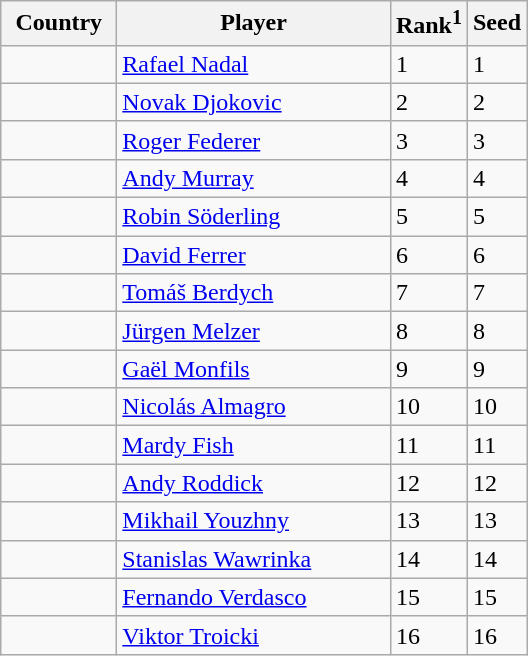<table class="wikitable" border="1">
<tr>
<th width="70">Country</th>
<th width="175">Player</th>
<th>Rank<sup>1</sup></th>
<th>Seed</th>
</tr>
<tr>
<td></td>
<td><a href='#'>Rafael Nadal</a></td>
<td>1</td>
<td>1</td>
</tr>
<tr>
<td></td>
<td><a href='#'>Novak Djokovic</a></td>
<td>2</td>
<td>2</td>
</tr>
<tr>
<td></td>
<td><a href='#'>Roger Federer</a></td>
<td>3</td>
<td>3</td>
</tr>
<tr>
<td></td>
<td><a href='#'>Andy Murray</a></td>
<td>4</td>
<td>4</td>
</tr>
<tr>
<td></td>
<td><a href='#'>Robin Söderling</a></td>
<td>5</td>
<td>5</td>
</tr>
<tr>
<td></td>
<td><a href='#'>David Ferrer</a></td>
<td>6</td>
<td>6</td>
</tr>
<tr>
<td></td>
<td><a href='#'>Tomáš Berdych</a></td>
<td>7</td>
<td>7</td>
</tr>
<tr>
<td></td>
<td><a href='#'>Jürgen Melzer</a></td>
<td>8</td>
<td>8</td>
</tr>
<tr>
<td></td>
<td><a href='#'>Gaël Monfils</a></td>
<td>9</td>
<td>9</td>
</tr>
<tr>
<td></td>
<td><a href='#'>Nicolás Almagro</a></td>
<td>10</td>
<td>10</td>
</tr>
<tr>
<td></td>
<td><a href='#'>Mardy Fish</a></td>
<td>11</td>
<td>11</td>
</tr>
<tr>
<td></td>
<td><a href='#'>Andy Roddick</a></td>
<td>12</td>
<td>12</td>
</tr>
<tr>
<td></td>
<td><a href='#'>Mikhail Youzhny</a></td>
<td>13</td>
<td>13</td>
</tr>
<tr>
<td></td>
<td><a href='#'>Stanislas Wawrinka</a></td>
<td>14</td>
<td>14</td>
</tr>
<tr>
<td></td>
<td><a href='#'>Fernando Verdasco</a></td>
<td>15</td>
<td>15</td>
</tr>
<tr>
<td></td>
<td><a href='#'>Viktor Troicki</a></td>
<td>16</td>
<td>16</td>
</tr>
</table>
